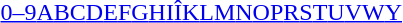<table id="toc" class="toc" summary="Class">
<tr>
<th></th>
</tr>
<tr>
<td style="text-align:center;"><a href='#'>0–9</a><a href='#'>A</a><a href='#'>B</a><a href='#'>C</a><a href='#'>D</a><a href='#'>E</a><a href='#'>F</a><a href='#'>G</a><a href='#'>H</a><a href='#'>I</a><a href='#'>Î</a><a href='#'>K</a><a href='#'>L</a><a href='#'>M</a><a href='#'>N</a><a href='#'>O</a><a href='#'>P</a><a href='#'>R</a><a href='#'>S</a><a href='#'>T</a><a href='#'>U</a><a href='#'>V</a><a href='#'>W</a><a href='#'>Y</a></td>
</tr>
</table>
